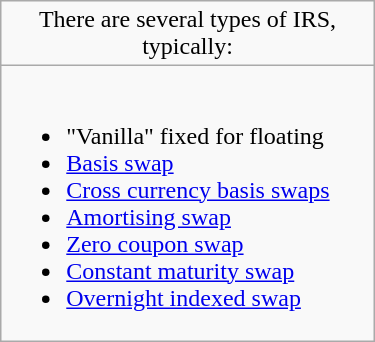<table class="wikitable floatright" | width="250">
<tr style="text-align:center;">
<td>There are several types of IRS, typically:</td>
</tr>
<tr>
<td><br><ul><li>"Vanilla" fixed for floating</li><li><a href='#'>Basis swap</a></li><li><a href='#'>Cross currency basis swaps</a></li><li><a href='#'>Amortising swap</a></li><li><a href='#'>Zero coupon swap</a></li><li><a href='#'>Constant maturity swap</a></li><li><a href='#'>Overnight indexed swap</a></li></ul></td>
</tr>
</table>
